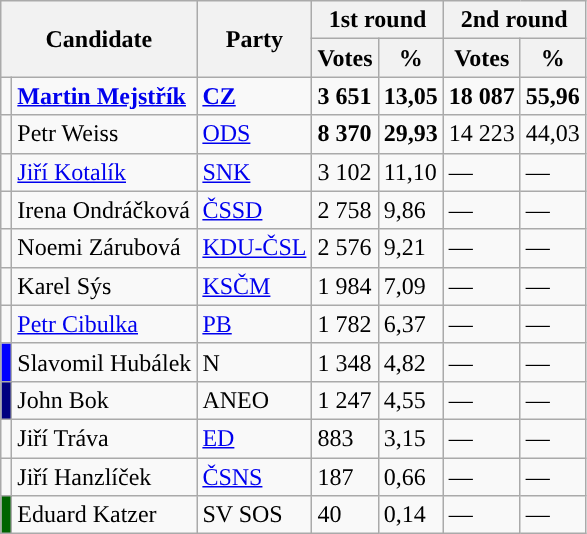<table class="wikitable sortable">
<tr>
<th colspan="2" rowspan="2">Candidate</th>
<th rowspan="2">Party</th>
<th colspan="2">1st round</th>
<th colspan="2">2nd round</th>
</tr>
<tr>
<th>Votes</th>
<th>%</th>
<th>Votes</th>
<th>%</th>
</tr>
<tr>
<td style="background-color:"></td>
<td><strong><a href='#'>Martin Mejstřík</a></strong></td>
<td><strong><a href='#'>CZ</a></strong></td>
<td><strong>3 651</strong></td>
<td><strong>13,05</strong></td>
<td><strong>18 087</strong></td>
<td><strong>55,96</strong></td>
</tr>
<tr>
<td style="background-color:"></td>
<td>Petr Weiss</td>
<td><a href='#'>ODS</a></td>
<td><strong>8 370</strong></td>
<td><strong>29,93</strong></td>
<td>14 223</td>
<td>44,03</td>
</tr>
<tr>
<td style="background-color:"></td>
<td><a href='#'>Jiří Kotalík</a></td>
<td><a href='#'>SNK</a></td>
<td>3 102</td>
<td>11,10</td>
<td>—</td>
<td>—</td>
</tr>
<tr>
<td style="background-color:"></td>
<td>Irena Ondráčková</td>
<td><a href='#'>ČSSD</a></td>
<td>2 758</td>
<td>9,86</td>
<td>—</td>
<td>—</td>
</tr>
<tr>
<td style="background-color:"></td>
<td>Noemi Zárubová</td>
<td><a href='#'>KDU-ČSL</a></td>
<td>2 576</td>
<td>9,21</td>
<td>—</td>
<td>—</td>
</tr>
<tr>
<td style="background-color:"></td>
<td>Karel Sýs</td>
<td><a href='#'>KSČM</a></td>
<td>1 984</td>
<td>7,09</td>
<td>—</td>
<td>—</td>
</tr>
<tr>
<td style="background-color:"></td>
<td><a href='#'>Petr Cibulka</a></td>
<td><a href='#'>PB</a></td>
<td>1 782</td>
<td>6,37</td>
<td>—</td>
<td>—</td>
</tr>
<tr>
<td style="background-color:blue"></td>
<td>Slavomil Hubálek</td>
<td>N</td>
<td>1 348</td>
<td>4,82</td>
<td>—</td>
<td>—</td>
</tr>
<tr>
<td style="background-color:navy"></td>
<td>John Bok</td>
<td>ANEO</td>
<td>1 247</td>
<td>4,55</td>
<td>—</td>
<td>—</td>
</tr>
<tr>
<td style="background-color:"></td>
<td>Jiří Tráva</td>
<td><a href='#'>ED</a></td>
<td>883</td>
<td>3,15</td>
<td>—</td>
<td>—</td>
</tr>
<tr>
<td style="background-color:"></td>
<td>Jiří Hanzlíček</td>
<td><a href='#'>ČSNS</a></td>
<td>187</td>
<td>0,66</td>
<td>—</td>
<td>—</td>
</tr>
<tr>
<td style="background-color:darkgreen"></td>
<td>Eduard Katzer</td>
<td>SV SOS</td>
<td>40</td>
<td>0,14</td>
<td>—</td>
<td>—</td>
</tr>
</table>
